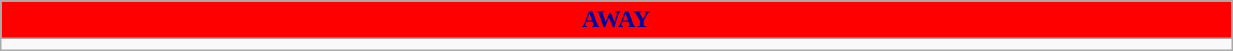<table class="wikitable collapsible collapsed" style="width:65%">
<tr>
<th colspan=6 ! style="color:#0000A0; background:#FF0000">AWAY</th>
</tr>
<tr>
<td></td>
</tr>
</table>
